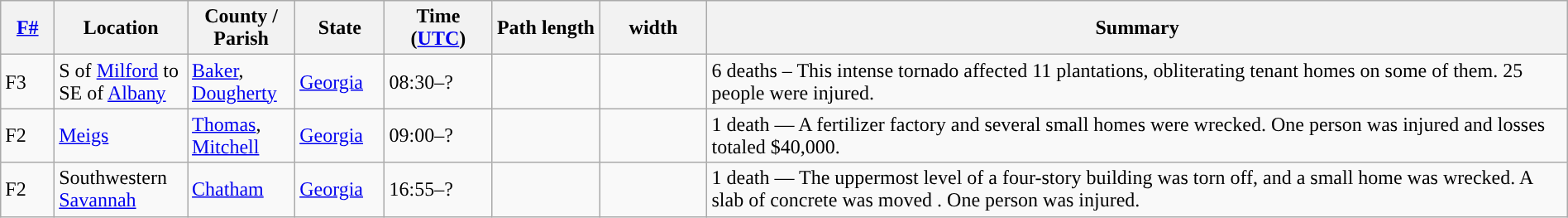<table class="wikitable sortable" style="width:100%;">
<tr>
<th scope="col"  style="width:3%; text-align:center;"><a href='#'>F#</a></th>
<th scope="col"  style="width:7%; text-align:center;" class="unsortable">Location</th>
<th scope="col"  style="width:6%; text-align:center;" class="unsortable">County / Parish</th>
<th scope="col"  style="width:5%; text-align:center;">State</th>
<th scope="col"  style="width:6%; text-align:center;">Time (<a href='#'>UTC</a>)</th>
<th scope="col"  style="width:6%; text-align:center;">Path length</th>
<th scope="col"  style="width:6%; text-align:center;"> width</th>
<th scope="col" class="unsortable" style="width:48%; text-align:center;">Summary</th>
</tr>
<tr>
<td>F3</td>
<td>S of <a href='#'>Milford</a> to SE of <a href='#'>Albany</a></td>
<td><a href='#'>Baker</a>, <a href='#'>Dougherty</a></td>
<td><a href='#'>Georgia</a></td>
<td>08:30–?</td>
<td></td>
<td></td>
<td>6 deaths – This intense tornado affected 11 plantations, obliterating tenant homes on some of them. 25 people were injured.</td>
</tr>
<tr>
<td>F2</td>
<td><a href='#'>Meigs</a></td>
<td><a href='#'>Thomas</a>, <a href='#'>Mitchell</a></td>
<td><a href='#'>Georgia</a></td>
<td>09:00–?</td>
<td></td>
<td></td>
<td>1 death — A fertilizer factory and several small homes were wrecked. One person was injured and losses totaled $40,000.</td>
</tr>
<tr>
<td>F2</td>
<td>Southwestern <a href='#'>Savannah</a></td>
<td><a href='#'>Chatham</a></td>
<td><a href='#'>Georgia</a></td>
<td>16:55–?</td>
<td></td>
<td></td>
<td>1 death — The uppermost level of a four-story building was torn off, and a small home was wrecked. A  slab of concrete was moved . One person was injured.</td>
</tr>
</table>
